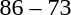<table style="text-align:center;">
<tr>
<th width=200></th>
<th width=100></th>
<th width=200></th>
<th></th>
</tr>
<tr>
<td align=right><strong></strong></td>
<td>86 – 73</td>
<td align=left></td>
</tr>
</table>
